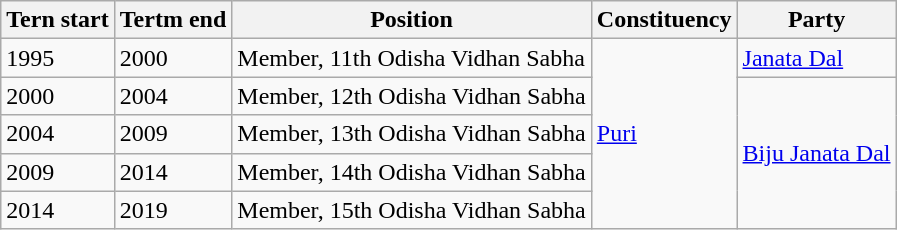<table class="wikitable sortable">
<tr>
<th>Tern start</th>
<th>Tertm end</th>
<th>Position</th>
<th>Constituency</th>
<th>Party</th>
</tr>
<tr>
<td>1995</td>
<td>2000</td>
<td>Member, 11th Odisha Vidhan Sabha</td>
<td rowspan="5"><a href='#'>Puri</a></td>
<td><a href='#'>Janata Dal</a></td>
</tr>
<tr>
<td>2000</td>
<td>2004</td>
<td>Member, 12th Odisha Vidhan Sabha</td>
<td rowspan="4"><a href='#'>Biju Janata Dal</a></td>
</tr>
<tr>
<td>2004</td>
<td>2009</td>
<td>Member, 13th Odisha Vidhan Sabha</td>
</tr>
<tr>
<td>2009</td>
<td>2014</td>
<td>Member, 14th Odisha Vidhan Sabha</td>
</tr>
<tr>
<td>2014</td>
<td>2019</td>
<td>Member, 15th Odisha Vidhan Sabha</td>
</tr>
</table>
